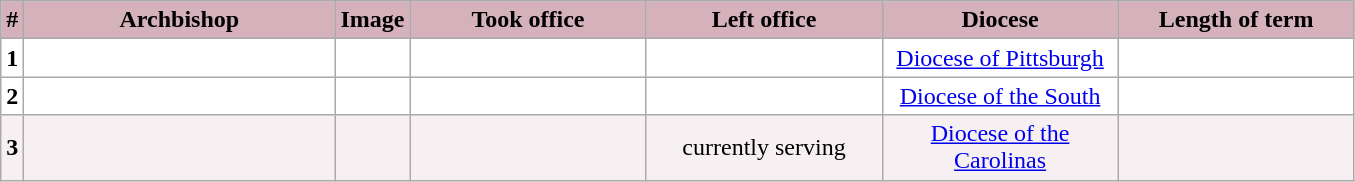<table class="sortable wikitable" style="text-align: center;">
<tr>
<th style="background-color: #D4B1BB;">#</th>
<th style="background-color: #D4B1BB;" width=200px>Archbishop</th>
<th class="unsortable" style="background-color: #D4B1BB;">Image</th>
<th style="background-color: #D4B1BB;" width=150px>Took office</th>
<th style="background-color: #D4B1BB;" width=150px>Left office</th>
<th style="background-color: #D4B1BB;" width=150px>Diocese</th>
<th style="background-color: #D4B1BB;" width=150px>Length of term</th>
</tr>
<tr style="background-color: white;">
<td><strong>1</strong></td>
<td><strong></strong></td>
<td></td>
<td></td>
<td></td>
<td><a href='#'>Diocese of Pittsburgh</a></td>
<td></td>
</tr>
<tr style="background-color: white;">
<td><strong>2</strong></td>
<td><strong></strong></td>
<td></td>
<td></td>
<td></td>
<td><a href='#'>Diocese of the South</a></td>
<td></td>
</tr>
<tr style="background-color: #F7F0F2;">
<td><strong>3</strong></td>
<td><strong></strong></td>
<td></td>
<td></td>
<td>currently serving</td>
<td><a href='#'>Diocese of the Carolinas</a></td>
<td></td>
</tr>
</table>
